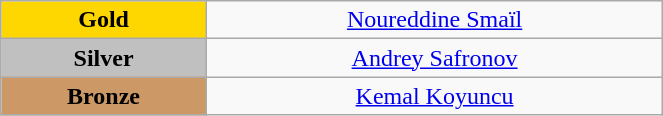<table class="wikitable" style="text-align:center; " width="35%">
<tr>
<td bgcolor="gold"><strong>Gold</strong></td>
<td><a href='#'>Noureddine Smaïl</a><br>  <small><em></em></small></td>
</tr>
<tr>
<td bgcolor="silver"><strong>Silver</strong></td>
<td><a href='#'>Andrey Safronov</a><br>  <small><em></em></small></td>
</tr>
<tr>
<td bgcolor="CC9966"><strong>Bronze</strong></td>
<td><a href='#'>Kemal Koyuncu</a><br>  <small><em></em></small></td>
</tr>
</table>
